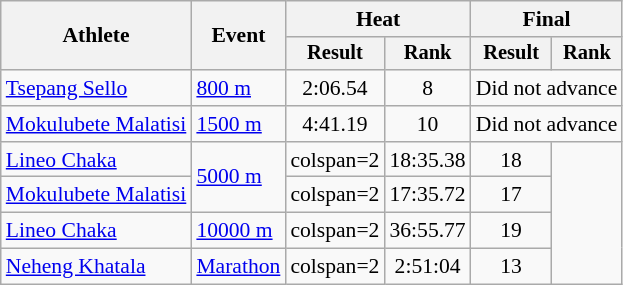<table class="wikitable" style="font-size:90%">
<tr>
<th rowspan=2>Athlete</th>
<th rowspan=2>Event</th>
<th colspan=2>Heat</th>
<th colspan=2>Final</th>
</tr>
<tr style="font-size:95%">
<th>Result</th>
<th>Rank</th>
<th>Result</th>
<th>Rank</th>
</tr>
<tr align=center>
<td align=left><a href='#'>Tsepang Sello</a></td>
<td align=left><a href='#'>800 m</a></td>
<td>2:06.54</td>
<td>8</td>
<td colspan=2>Did not advance</td>
</tr>
<tr align=center>
<td align=left><a href='#'>Mokulubete Malatisi</a></td>
<td align=left><a href='#'>1500 m</a></td>
<td>4:41.19</td>
<td>10</td>
<td colspan=2>Did not advance</td>
</tr>
<tr align=center>
<td align=left><a href='#'>Lineo Chaka</a></td>
<td align=left rowspan=2><a href='#'>5000 m</a></td>
<td>colspan=2</td>
<td>18:35.38</td>
<td>18</td>
</tr>
<tr align=center>
<td align=left><a href='#'>Mokulubete Malatisi</a></td>
<td>colspan=2</td>
<td>17:35.72</td>
<td>17</td>
</tr>
<tr align=center>
<td align=left><a href='#'>Lineo Chaka</a></td>
<td align=left><a href='#'>10000 m</a></td>
<td>colspan=2</td>
<td>36:55.77</td>
<td>19</td>
</tr>
<tr align=center>
<td align=left><a href='#'>Neheng Khatala</a></td>
<td align=left><a href='#'>Marathon</a></td>
<td>colspan=2</td>
<td>2:51:04</td>
<td>13</td>
</tr>
</table>
